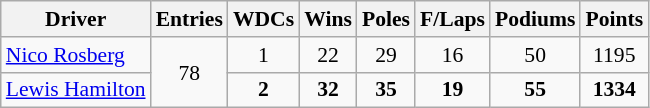<table class="wikitable" style="text-align:center; font-size:90%;">
<tr>
<th>Driver</th>
<th>Entries</th>
<th>WDCs</th>
<th>Wins</th>
<th>Poles</th>
<th>F/Laps</th>
<th>Podiums</th>
<th>Points</th>
</tr>
<tr>
<td align=left> <a href='#'>Nico Rosberg</a></td>
<td rowspan="2">78</td>
<td>1</td>
<td>22</td>
<td>29</td>
<td>16</td>
<td>50</td>
<td>1195</td>
</tr>
<tr>
<td align=left> <a href='#'>Lewis Hamilton</a></td>
<td><strong>2</strong></td>
<td><strong>32</strong></td>
<td><strong>35</strong></td>
<td><strong>19</strong></td>
<td><strong>55</strong></td>
<td><strong>1334</strong></td>
</tr>
</table>
